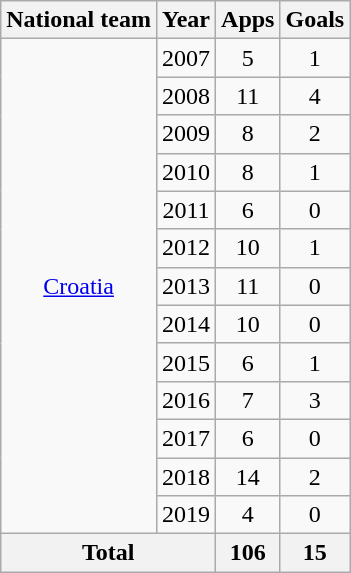<table class="wikitable" style="text-align:center">
<tr>
<th>National team</th>
<th>Year</th>
<th>Apps</th>
<th>Goals</th>
</tr>
<tr>
<td rowspan="13"><a href='#'>Croatia</a></td>
<td>2007</td>
<td>5</td>
<td>1</td>
</tr>
<tr>
<td>2008</td>
<td>11</td>
<td>4</td>
</tr>
<tr>
<td>2009</td>
<td>8</td>
<td>2</td>
</tr>
<tr>
<td>2010</td>
<td>8</td>
<td>1</td>
</tr>
<tr>
<td>2011</td>
<td>6</td>
<td>0</td>
</tr>
<tr>
<td>2012</td>
<td>10</td>
<td>1</td>
</tr>
<tr>
<td>2013</td>
<td>11</td>
<td>0</td>
</tr>
<tr>
<td>2014</td>
<td>10</td>
<td>0</td>
</tr>
<tr>
<td>2015</td>
<td>6</td>
<td>1</td>
</tr>
<tr>
<td>2016</td>
<td>7</td>
<td>3</td>
</tr>
<tr>
<td>2017</td>
<td>6</td>
<td>0</td>
</tr>
<tr>
<td>2018</td>
<td>14</td>
<td>2</td>
</tr>
<tr>
<td>2019</td>
<td>4</td>
<td>0</td>
</tr>
<tr>
<th colspan="2">Total</th>
<th>106</th>
<th>15</th>
</tr>
</table>
